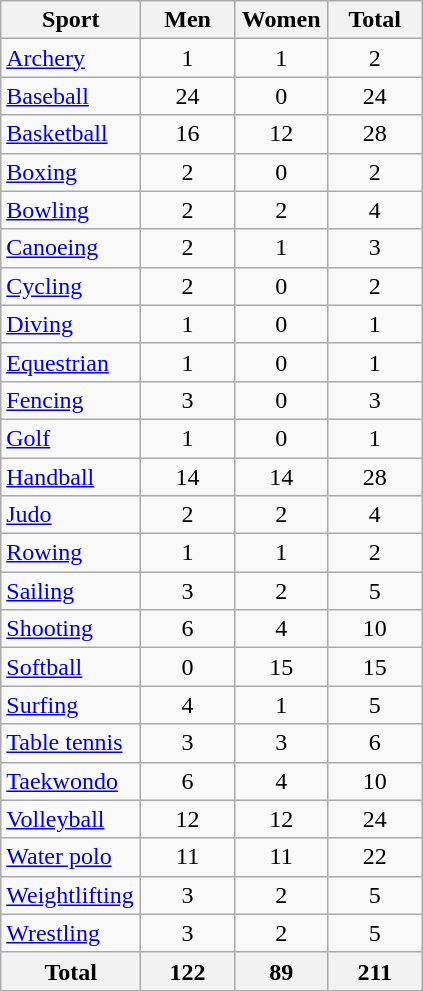<table class="wikitable sortable" style="text-align:center;">
<tr>
<th width=86>Sport</th>
<th width=55>Men</th>
<th width=55>Women</th>
<th width=55>Total</th>
</tr>
<tr>
<td align=left><a href='#'>Archery</a></td>
<td>1</td>
<td>1</td>
<td>2</td>
</tr>
<tr>
<td align=left><a href='#'>Baseball</a></td>
<td>24</td>
<td>0</td>
<td>24</td>
</tr>
<tr>
<td align=left><a href='#'>Basketball</a></td>
<td>16</td>
<td>12</td>
<td>28</td>
</tr>
<tr>
<td align=left><a href='#'>Boxing</a></td>
<td>2</td>
<td>0</td>
<td>2</td>
</tr>
<tr>
<td align=left><a href='#'>Bowling</a></td>
<td>2</td>
<td>2</td>
<td>4</td>
</tr>
<tr>
<td align=left><a href='#'>Canoeing</a></td>
<td>2</td>
<td>1</td>
<td>3</td>
</tr>
<tr>
<td align=left><a href='#'>Cycling</a></td>
<td>2</td>
<td>0</td>
<td>2</td>
</tr>
<tr>
<td align=left><a href='#'>Diving</a></td>
<td>1</td>
<td>0</td>
<td>1</td>
</tr>
<tr>
<td align=left><a href='#'>Equestrian</a></td>
<td>1</td>
<td>0</td>
<td>1</td>
</tr>
<tr>
<td align=left><a href='#'>Fencing</a></td>
<td>3</td>
<td>0</td>
<td>3</td>
</tr>
<tr>
<td align=left><a href='#'>Golf</a></td>
<td>1</td>
<td>0</td>
<td>1</td>
</tr>
<tr>
<td align=left><a href='#'>Handball</a></td>
<td>14</td>
<td>14</td>
<td>28</td>
</tr>
<tr>
<td align=left><a href='#'>Judo</a></td>
<td>2</td>
<td>2</td>
<td>4</td>
</tr>
<tr>
<td align=left><a href='#'>Rowing</a></td>
<td>1</td>
<td>1</td>
<td>2</td>
</tr>
<tr>
<td align=left><a href='#'>Sailing</a></td>
<td>3</td>
<td>2</td>
<td>5</td>
</tr>
<tr>
<td align=left><a href='#'>Shooting</a></td>
<td>6</td>
<td>4</td>
<td>10</td>
</tr>
<tr>
<td align=left><a href='#'>Softball</a></td>
<td>0</td>
<td>15</td>
<td>15</td>
</tr>
<tr>
<td align=left><a href='#'>Surfing</a></td>
<td>4</td>
<td>1</td>
<td>5</td>
</tr>
<tr>
<td align=left><a href='#'>Table tennis</a></td>
<td>3</td>
<td>3</td>
<td>6</td>
</tr>
<tr>
<td align=left><a href='#'>Taekwondo</a></td>
<td>6</td>
<td>4</td>
<td>10</td>
</tr>
<tr>
<td align=left><a href='#'>Volleyball</a></td>
<td>12</td>
<td>12</td>
<td>24</td>
</tr>
<tr>
<td align=left><a href='#'>Water polo</a></td>
<td>11</td>
<td>11</td>
<td>22</td>
</tr>
<tr>
<td align=left><a href='#'>Weightlifting</a></td>
<td>3</td>
<td>2</td>
<td>5</td>
</tr>
<tr>
<td align=left><a href='#'>Wrestling</a></td>
<td>3</td>
<td>2</td>
<td>5</td>
</tr>
<tr>
<th>Total</th>
<th>122</th>
<th>89</th>
<th>211</th>
</tr>
</table>
